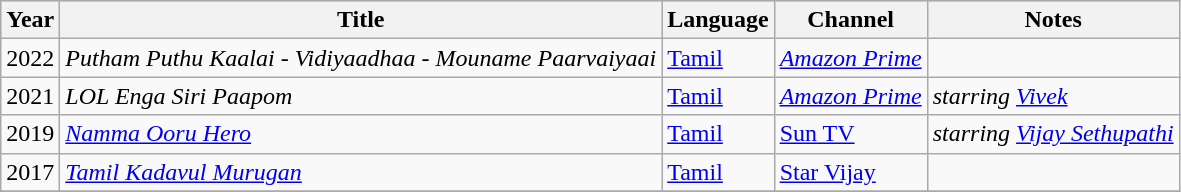<table class="wikitable">
<tr style="background:#ccc; text-align:center;">
<th>Year</th>
<th>Title</th>
<th>Language</th>
<th>Channel</th>
<th>Notes</th>
</tr>
<tr>
<td rowspan="1">2022</td>
<td><em>Putham Puthu Kaalai - Vidiyaadhaa - Mouname Paarvaiyaai</em></td>
<td><a href='#'>Tamil</a></td>
<td><em><a href='#'>Amazon Prime</a></em></td>
<td></td>
</tr>
<tr>
<td rowspan="1">2021</td>
<td><em>LOL Enga Siri Paapom</em></td>
<td><a href='#'>Tamil</a></td>
<td><em><a href='#'>Amazon Prime</a></em></td>
<td><em>starring <a href='#'>Vivek</a></em></td>
</tr>
<tr>
<td rowspan="1">2019</td>
<td><em><a href='#'>Namma Ooru Hero</a></em></td>
<td><a href='#'>Tamil</a></td>
<td><a href='#'>Sun TV</a></td>
<td><em>starring <a href='#'>Vijay Sethupathi</a></em></td>
</tr>
<tr>
<td rowspan="1">2017</td>
<td><em><a href='#'>Tamil Kadavul Murugan</a></em></td>
<td><a href='#'>Tamil</a></td>
<td><a href='#'>Star Vijay</a></td>
<td></td>
</tr>
<tr>
</tr>
</table>
